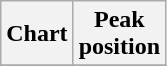<table class="wikitable plainrowheaders" style="text-align:center">
<tr>
<th scope="col">Chart</th>
<th scope="col">Peak<br>position</th>
</tr>
<tr>
</tr>
</table>
